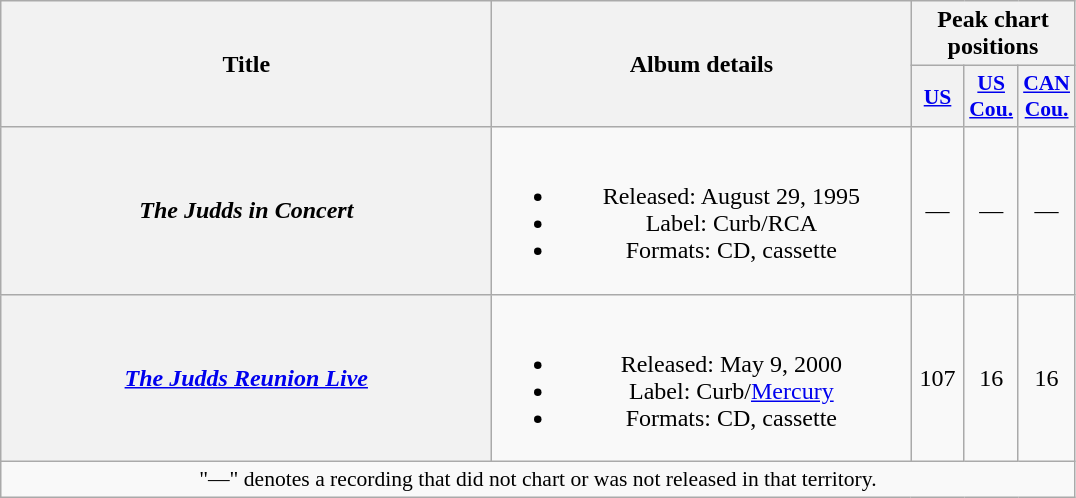<table class="wikitable plainrowheaders" style="text-align:center;" border="1">
<tr>
<th scope="col" rowspan="2" style="width:20em;">Title</th>
<th scope="col" rowspan="2" style="width:17em;">Album details</th>
<th scope="col" colspan="3">Peak chart<br>positions</th>
</tr>
<tr>
<th scope="col" style="width:2em;font-size:90%;"><a href='#'>US</a><br></th>
<th scope="col" style="width:2em;font-size:90%;"><a href='#'>US<br>Cou.</a><br></th>
<th scope="col" style="width:2em;font-size:90%;"><a href='#'>CAN<br>Cou.</a><br></th>
</tr>
<tr>
<th scope="row"><em>The Judds in Concert</em></th>
<td><br><ul><li>Released: August 29, 1995</li><li>Label: Curb/RCA</li><li>Formats: CD, cassette</li></ul></td>
<td>—</td>
<td>—</td>
<td>—</td>
</tr>
<tr>
<th scope="row"><em><a href='#'>The Judds Reunion Live</a></em></th>
<td><br><ul><li>Released: May 9, 2000</li><li>Label: Curb/<a href='#'>Mercury</a></li><li>Formats: CD, cassette</li></ul></td>
<td>107</td>
<td>16</td>
<td>16</td>
</tr>
<tr>
<td colspan="5" style="font-size:90%">"—" denotes a recording that did not chart or was not released in that territory.</td>
</tr>
</table>
